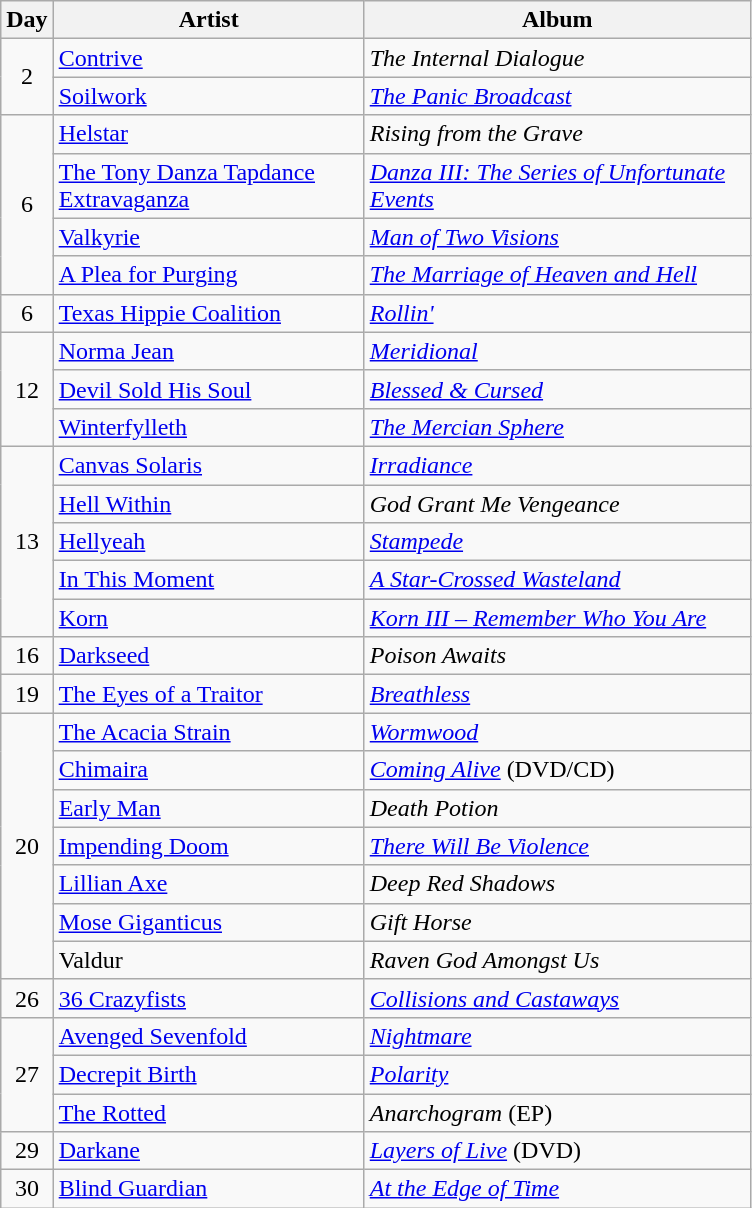<table class="wikitable">
<tr>
<th style="width:20px;">Day</th>
<th style="width:200px;">Artist</th>
<th style="width:250px;">Album</th>
</tr>
<tr>
<td style="text-align:center;" rowspan="2">2</td>
<td><a href='#'>Contrive</a></td>
<td><em>The Internal Dialogue</em></td>
</tr>
<tr>
<td><a href='#'>Soilwork</a></td>
<td><em><a href='#'>The Panic Broadcast</a></em></td>
</tr>
<tr>
<td style="text-align:center;" rowspan="4">6</td>
<td><a href='#'>Helstar</a></td>
<td><em>Rising from the Grave</em></td>
</tr>
<tr>
<td><a href='#'>The Tony Danza Tapdance Extravaganza</a></td>
<td><em><a href='#'>Danza III: The Series of Unfortunate Events</a></em></td>
</tr>
<tr>
<td><a href='#'>Valkyrie</a></td>
<td><em><a href='#'>Man of Two Visions</a></em></td>
</tr>
<tr>
<td><a href='#'>A Plea for Purging</a></td>
<td><em><a href='#'>The Marriage of Heaven and Hell</a></em></td>
</tr>
<tr>
<td style="text-align:center;">6</td>
<td><a href='#'>Texas Hippie Coalition</a></td>
<td><em><a href='#'>Rollin'</a></em></td>
</tr>
<tr>
<td style="text-align:center;" rowspan="3">12</td>
<td><a href='#'>Norma Jean</a></td>
<td><em><a href='#'>Meridional</a></em></td>
</tr>
<tr>
<td><a href='#'>Devil Sold His Soul</a></td>
<td><em><a href='#'>Blessed & Cursed</a></em></td>
</tr>
<tr>
<td><a href='#'>Winterfylleth</a></td>
<td><em><a href='#'>The Mercian Sphere</a></em></td>
</tr>
<tr>
<td style="text-align:center;" rowspan="5">13</td>
<td><a href='#'>Canvas Solaris</a></td>
<td><em><a href='#'>Irradiance</a></em></td>
</tr>
<tr>
<td><a href='#'>Hell Within</a></td>
<td><em>God Grant Me Vengeance</em></td>
</tr>
<tr>
<td><a href='#'>Hellyeah</a></td>
<td><em><a href='#'>Stampede</a></em></td>
</tr>
<tr>
<td><a href='#'>In This Moment</a></td>
<td><em><a href='#'>A Star-Crossed Wasteland</a></em></td>
</tr>
<tr>
<td><a href='#'>Korn</a></td>
<td><em><a href='#'>Korn III – Remember Who You Are</a></em></td>
</tr>
<tr>
<td style="text-align:center;">16</td>
<td><a href='#'>Darkseed</a></td>
<td><em>Poison Awaits</em></td>
</tr>
<tr>
<td style="text-align:center;">19</td>
<td><a href='#'>The Eyes of a Traitor</a></td>
<td><em><a href='#'>Breathless</a></em></td>
</tr>
<tr>
<td style="text-align:center;" rowspan="7">20</td>
<td><a href='#'>The Acacia Strain</a></td>
<td><em><a href='#'>Wormwood</a></em></td>
</tr>
<tr>
<td><a href='#'>Chimaira</a></td>
<td><em><a href='#'>Coming Alive</a></em> (DVD/CD)</td>
</tr>
<tr>
<td><a href='#'>Early Man</a></td>
<td><em>Death Potion</em></td>
</tr>
<tr>
<td><a href='#'>Impending Doom</a></td>
<td><em><a href='#'>There Will Be Violence</a></em></td>
</tr>
<tr>
<td><a href='#'>Lillian Axe</a></td>
<td><em>Deep Red Shadows</em></td>
</tr>
<tr>
<td><a href='#'>Mose Giganticus</a></td>
<td><em>Gift Horse</em></td>
</tr>
<tr>
<td>Valdur</td>
<td><em>Raven God Amongst Us</em></td>
</tr>
<tr>
<td style="text-align:center;">26</td>
<td><a href='#'>36 Crazyfists</a></td>
<td><em><a href='#'>Collisions and Castaways</a></em></td>
</tr>
<tr>
<td style="text-align:center;" rowspan="3">27</td>
<td><a href='#'>Avenged Sevenfold</a></td>
<td><em><a href='#'>Nightmare</a></em></td>
</tr>
<tr>
<td><a href='#'>Decrepit Birth</a></td>
<td><em><a href='#'>Polarity</a></em></td>
</tr>
<tr>
<td><a href='#'>The Rotted</a></td>
<td><em>Anarchogram</em> (EP)</td>
</tr>
<tr>
<td style="text-align:center;">29</td>
<td><a href='#'>Darkane</a></td>
<td><em><a href='#'>Layers of Live</a></em> (DVD)</td>
</tr>
<tr>
<td style="text-align:center;">30</td>
<td><a href='#'>Blind Guardian</a></td>
<td><em><a href='#'>At the Edge of Time</a></em></td>
</tr>
</table>
